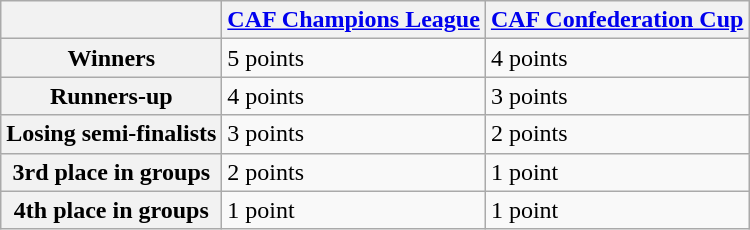<table class="wikitable">
<tr>
<th></th>
<th><a href='#'>CAF Champions League</a></th>
<th><a href='#'>CAF Confederation Cup</a></th>
</tr>
<tr>
<th>Winners</th>
<td>5 points</td>
<td>4 points</td>
</tr>
<tr>
<th>Runners-up</th>
<td>4 points</td>
<td>3 points</td>
</tr>
<tr>
<th>Losing semi-finalists</th>
<td>3 points</td>
<td>2 points</td>
</tr>
<tr>
<th>3rd place in groups</th>
<td>2 points</td>
<td>1 point</td>
</tr>
<tr>
<th>4th place in groups</th>
<td>1 point</td>
<td>1 point</td>
</tr>
</table>
